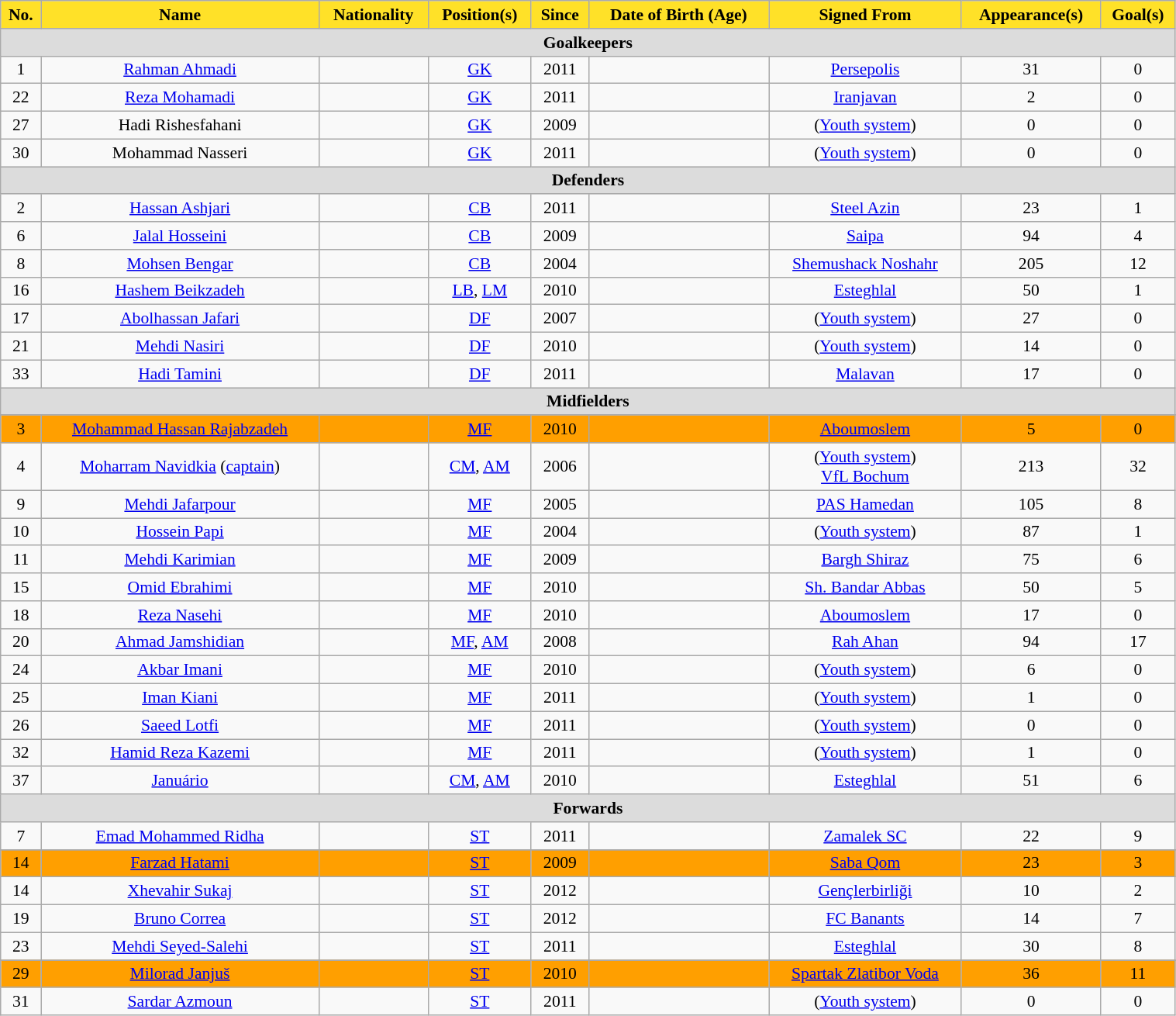<table class="wikitable" style="text-align: center; font-size:90%" width=80%>
<tr>
<th style="background: #ffe128; color:black" align=right>No.</th>
<th style="background: #ffe128; color:black" align=center>Name</th>
<th style="background: #ffe128; color:black" align=center>Nationality</th>
<th style="background: #ffe128; color:black" align=right>Position(s)</th>
<th style="background: #ffe128; color:black" align=center>Since</th>
<th style="background: #ffe128; color:black" align=center>Date of Birth (Age)</th>
<th style="background: #ffe128; color:black" align=center>Signed From</th>
<th style="background:#ffe128; color:black; text-align:center;">Appearance(s)</th>
<th style="background:#ffe128; color:black; text-align:center;">Goal(s)</th>
</tr>
<tr>
<th colspan=9 style="background: #DCDCDC" align=center>Goalkeepers</th>
</tr>
<tr>
<td>1</td>
<td><a href='#'>Rahman Ahmadi</a></td>
<td></td>
<td><a href='#'>GK</a></td>
<td>2011</td>
<td></td>
<td><a href='#'>Persepolis</a></td>
<td>31</td>
<td>0</td>
</tr>
<tr>
<td>22</td>
<td><a href='#'>Reza Mohamadi</a></td>
<td></td>
<td><a href='#'>GK</a></td>
<td>2011</td>
<td></td>
<td><a href='#'>Iranjavan</a></td>
<td>2</td>
<td>0</td>
</tr>
<tr>
<td>27</td>
<td>Hadi Rishesfahani</td>
<td></td>
<td><a href='#'>GK</a></td>
<td>2009</td>
<td></td>
<td>(<a href='#'>Youth system</a>)</td>
<td>0</td>
<td>0</td>
</tr>
<tr>
<td>30</td>
<td>Mohammad Nasseri</td>
<td></td>
<td><a href='#'>GK</a></td>
<td>2011</td>
<td></td>
<td>(<a href='#'>Youth system</a>)</td>
<td>0</td>
<td>0</td>
</tr>
<tr>
<th colspan=9 style="background: #DCDCDC" align=center>Defenders</th>
</tr>
<tr>
<td>2</td>
<td><a href='#'>Hassan Ashjari</a></td>
<td></td>
<td><a href='#'>CB</a></td>
<td>2011</td>
<td></td>
<td><a href='#'>Steel Azin</a></td>
<td>23</td>
<td>1</td>
</tr>
<tr>
<td>6</td>
<td><a href='#'>Jalal Hosseini</a></td>
<td></td>
<td><a href='#'>CB</a></td>
<td>2009</td>
<td></td>
<td><a href='#'>Saipa</a></td>
<td>94</td>
<td>4</td>
</tr>
<tr>
<td>8</td>
<td><a href='#'>Mohsen Bengar</a></td>
<td></td>
<td><a href='#'>CB</a></td>
<td>2004</td>
<td></td>
<td><a href='#'>Shemushack Noshahr</a></td>
<td>205</td>
<td>12</td>
</tr>
<tr>
<td>16</td>
<td><a href='#'>Hashem Beikzadeh</a></td>
<td></td>
<td><a href='#'>LB</a>, <a href='#'>LM</a></td>
<td>2010</td>
<td></td>
<td><a href='#'>Esteghlal</a></td>
<td>50</td>
<td>1</td>
</tr>
<tr>
<td>17</td>
<td><a href='#'>Abolhassan Jafari</a></td>
<td></td>
<td><a href='#'>DF</a></td>
<td>2007</td>
<td></td>
<td>(<a href='#'>Youth system</a>)</td>
<td>27</td>
<td>0</td>
</tr>
<tr>
<td>21</td>
<td><a href='#'>Mehdi Nasiri</a></td>
<td></td>
<td><a href='#'>DF</a></td>
<td>2010</td>
<td></td>
<td>(<a href='#'>Youth system</a>)</td>
<td>14</td>
<td>0</td>
</tr>
<tr>
<td>33</td>
<td><a href='#'>Hadi Tamini</a></td>
<td></td>
<td><a href='#'>DF</a></td>
<td>2011</td>
<td></td>
<td><a href='#'>Malavan</a></td>
<td>17</td>
<td>0</td>
</tr>
<tr>
<th colspan=9 style="background: #DCDCDC" align=center>Midfielders</th>
</tr>
<tr>
</tr>
<tr bgcolor=#FF9F00>
<td>3</td>
<td><a href='#'>Mohammad Hassan Rajabzadeh</a></td>
<td></td>
<td><a href='#'>MF</a></td>
<td>2010</td>
<td></td>
<td><a href='#'>Aboumoslem</a></td>
<td>5</td>
<td>0</td>
</tr>
<tr>
<td>4</td>
<td><a href='#'>Moharram Navidkia</a> (<a href='#'>captain</a>)</td>
<td></td>
<td><a href='#'>CM</a>, <a href='#'>AM</a></td>
<td>2006</td>
<td></td>
<td>(<a href='#'>Youth system</a>) <br>  <a href='#'>VfL Bochum</a></td>
<td>213</td>
<td>32</td>
</tr>
<tr>
<td>9</td>
<td><a href='#'>Mehdi Jafarpour</a></td>
<td></td>
<td><a href='#'>MF</a></td>
<td>2005</td>
<td></td>
<td><a href='#'>PAS Hamedan</a></td>
<td>105</td>
<td>8</td>
</tr>
<tr>
<td>10</td>
<td><a href='#'>Hossein Papi</a></td>
<td></td>
<td><a href='#'>MF</a></td>
<td>2004</td>
<td></td>
<td>(<a href='#'>Youth system</a>)</td>
<td>87</td>
<td>1</td>
</tr>
<tr>
<td>11</td>
<td><a href='#'>Mehdi Karimian</a></td>
<td></td>
<td><a href='#'>MF</a></td>
<td>2009</td>
<td></td>
<td><a href='#'>Bargh Shiraz</a></td>
<td>75</td>
<td>6</td>
</tr>
<tr>
<td>15</td>
<td><a href='#'>Omid Ebrahimi</a></td>
<td></td>
<td><a href='#'>MF</a></td>
<td>2010</td>
<td></td>
<td><a href='#'>Sh. Bandar Abbas</a></td>
<td>50</td>
<td>5</td>
</tr>
<tr>
<td>18</td>
<td><a href='#'>Reza Nasehi</a></td>
<td></td>
<td><a href='#'>MF</a></td>
<td>2010</td>
<td></td>
<td><a href='#'>Aboumoslem</a></td>
<td>17</td>
<td>0</td>
</tr>
<tr>
<td>20</td>
<td><a href='#'>Ahmad Jamshidian</a></td>
<td></td>
<td><a href='#'>MF</a>, <a href='#'>AM</a></td>
<td>2008</td>
<td></td>
<td><a href='#'>Rah Ahan</a></td>
<td>94</td>
<td>17</td>
</tr>
<tr>
<td>24</td>
<td><a href='#'>Akbar Imani</a></td>
<td></td>
<td><a href='#'>MF</a></td>
<td>2010</td>
<td></td>
<td>(<a href='#'>Youth system</a>)</td>
<td>6</td>
<td>0</td>
</tr>
<tr>
<td>25</td>
<td><a href='#'>Iman Kiani</a></td>
<td></td>
<td><a href='#'>MF</a></td>
<td>2011</td>
<td></td>
<td>(<a href='#'>Youth system</a>)</td>
<td>1</td>
<td>0</td>
</tr>
<tr>
<td>26</td>
<td><a href='#'>Saeed Lotfi</a></td>
<td></td>
<td><a href='#'>MF</a></td>
<td>2011</td>
<td></td>
<td>(<a href='#'>Youth system</a>)</td>
<td>0</td>
<td>0</td>
</tr>
<tr>
<td>32</td>
<td><a href='#'>Hamid Reza Kazemi</a></td>
<td></td>
<td><a href='#'>MF</a></td>
<td>2011</td>
<td></td>
<td>(<a href='#'>Youth system</a>)</td>
<td>1</td>
<td>0</td>
</tr>
<tr>
<td>37</td>
<td><a href='#'>Januário</a></td>
<td></td>
<td><a href='#'>CM</a>, <a href='#'>AM</a></td>
<td>2010</td>
<td></td>
<td><a href='#'>Esteghlal</a></td>
<td>51</td>
<td>6</td>
</tr>
<tr>
<th colspan=11 style="background: #DCDCDC" align=center>Forwards</th>
</tr>
<tr>
<td>7</td>
<td><a href='#'>Emad Mohammed Ridha</a></td>
<td></td>
<td><a href='#'>ST</a></td>
<td>2011</td>
<td></td>
<td> <a href='#'>Zamalek SC</a></td>
<td>22</td>
<td>9</td>
</tr>
<tr>
</tr>
<tr bgcolor=#FF9F00>
<td>14</td>
<td><a href='#'>Farzad Hatami</a></td>
<td></td>
<td><a href='#'>ST</a></td>
<td>2009</td>
<td></td>
<td><a href='#'>Saba Qom</a></td>
<td>23</td>
<td>3</td>
</tr>
<tr>
<td>14</td>
<td><a href='#'>Xhevahir Sukaj</a></td>
<td></td>
<td><a href='#'>ST</a></td>
<td>2012</td>
<td></td>
<td> <a href='#'>Gençlerbirliği</a></td>
<td>10</td>
<td>2</td>
</tr>
<tr>
<td>19</td>
<td><a href='#'>Bruno Correa</a></td>
<td></td>
<td><a href='#'>ST</a></td>
<td>2012</td>
<td></td>
<td> <a href='#'>FC Banants</a></td>
<td>14</td>
<td>7</td>
</tr>
<tr>
<td>23</td>
<td><a href='#'>Mehdi Seyed-Salehi</a></td>
<td></td>
<td><a href='#'>ST</a></td>
<td>2011</td>
<td></td>
<td><a href='#'>Esteghlal</a></td>
<td>30</td>
<td>8</td>
</tr>
<tr>
</tr>
<tr bgcolor=#FF9F00>
<td>29</td>
<td><a href='#'>Milorad Janjuš</a></td>
<td></td>
<td><a href='#'>ST</a></td>
<td>2010</td>
<td></td>
<td> <a href='#'>Spartak Zlatibor Voda</a></td>
<td>36</td>
<td>11</td>
</tr>
<tr>
<td>31</td>
<td><a href='#'>Sardar Azmoun</a></td>
<td></td>
<td><a href='#'>ST</a></td>
<td>2011</td>
<td></td>
<td>(<a href='#'>Youth system</a>)</td>
<td>0</td>
<td>0</td>
</tr>
</table>
